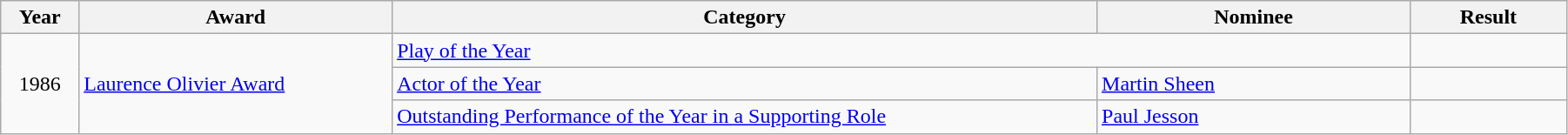<table class="wikitable" width="95%">
<tr>
<th width="5%">Year</th>
<th width="20%">Award</th>
<th width="45%">Category</th>
<th width="20%">Nominee</th>
<th width="10%">Result</th>
</tr>
<tr>
<td rowspan="3" align="center">1986</td>
<td rowspan="3"><a href='#'>Laurence Olivier Award</a></td>
<td colspan="2"><a href='#'>Play of the Year</a></td>
<td></td>
</tr>
<tr>
<td><a href='#'>Actor of the Year</a></td>
<td><a href='#'>Martin Sheen</a></td>
<td></td>
</tr>
<tr>
<td><a href='#'>Outstanding Performance of the Year in a Supporting Role</a></td>
<td><a href='#'>Paul Jesson</a></td>
<td></td>
</tr>
</table>
